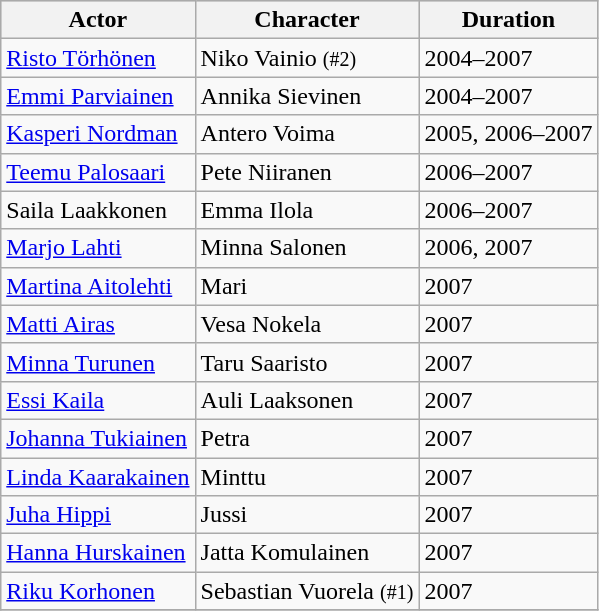<table class="wikitable" sortable>
<tr bgcolor="#CCCCCC">
<th>Actor</th>
<th>Character</th>
<th>Duration</th>
</tr>
<tr>
<td><a href='#'>Risto Törhönen</a></td>
<td>Niko Vainio <small>(#2)</small></td>
<td>2004–2007</td>
</tr>
<tr>
<td><a href='#'>Emmi Parviainen</a></td>
<td>Annika Sievinen</td>
<td>2004–2007</td>
</tr>
<tr>
<td><a href='#'>Kasperi Nordman</a></td>
<td>Antero Voima</td>
<td>2005, 2006–2007</td>
</tr>
<tr>
<td><a href='#'>Teemu Palosaari</a></td>
<td>Pete Niiranen</td>
<td>2006–2007</td>
</tr>
<tr>
<td>Saila Laakkonen</td>
<td>Emma Ilola</td>
<td>2006–2007</td>
</tr>
<tr>
<td><a href='#'>Marjo Lahti</a></td>
<td>Minna Salonen</td>
<td>2006, 2007</td>
</tr>
<tr>
<td><a href='#'>Martina Aitolehti</a></td>
<td>Mari</td>
<td>2007</td>
</tr>
<tr>
<td><a href='#'>Matti Airas</a></td>
<td>Vesa Nokela</td>
<td>2007</td>
</tr>
<tr>
<td><a href='#'>Minna Turunen</a></td>
<td>Taru Saaristo</td>
<td>2007</td>
</tr>
<tr>
<td><a href='#'>Essi Kaila</a></td>
<td>Auli Laaksonen</td>
<td>2007</td>
</tr>
<tr>
<td><a href='#'>Johanna Tukiainen</a></td>
<td>Petra</td>
<td>2007</td>
</tr>
<tr>
<td><a href='#'>Linda Kaarakainen</a></td>
<td>Minttu</td>
<td>2007</td>
</tr>
<tr>
<td><a href='#'>Juha Hippi</a></td>
<td>Jussi</td>
<td>2007</td>
</tr>
<tr>
<td><a href='#'>Hanna Hurskainen</a></td>
<td>Jatta Komulainen</td>
<td>2007</td>
</tr>
<tr>
<td><a href='#'>Riku Korhonen</a></td>
<td>Sebastian Vuorela <small>(#1)</small></td>
<td>2007</td>
</tr>
<tr>
</tr>
</table>
